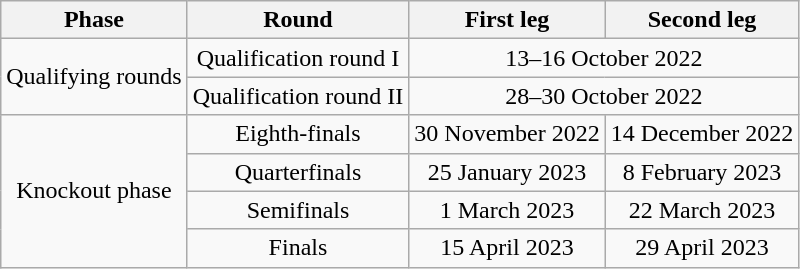<table class="wikitable" style="text-align:center">
<tr>
<th>Phase</th>
<th>Round</th>
<th>First leg</th>
<th>Second leg</th>
</tr>
<tr>
<td rowspan=2>Qualifying rounds</td>
<td>Qualification round I</td>
<td colspan=2>13–16 October 2022</td>
</tr>
<tr>
<td>Qualification round II</td>
<td colspan=2>28–30 October 2022</td>
</tr>
<tr>
<td rowspan=4>Knockout phase</td>
<td>Eighth-finals</td>
<td>30 November 2022</td>
<td>14 December 2022</td>
</tr>
<tr>
<td>Quarterfinals</td>
<td>25 January 2023</td>
<td>8 February 2023</td>
</tr>
<tr>
<td>Semifinals</td>
<td>1 March 2023</td>
<td>22 March 2023</td>
</tr>
<tr>
<td>Finals</td>
<td>15 April 2023</td>
<td>29 April 2023</td>
</tr>
</table>
